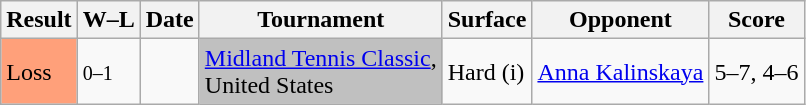<table class="sortable wikitable">
<tr>
<th>Result</th>
<th class="unsortable">W–L</th>
<th>Date</th>
<th>Tournament</th>
<th>Surface</th>
<th>Opponent</th>
<th class="unsortable">Score</th>
</tr>
<tr>
<td style="background:#ffa07a;">Loss</td>
<td><small>0–1</small></td>
<td><a href='#'></a></td>
<td style="background:silver;"><a href='#'>Midland Tennis Classic</a>, <br>United States</td>
<td>Hard (i)</td>
<td> <a href='#'>Anna Kalinskaya</a></td>
<td>5–7, 4–6</td>
</tr>
</table>
